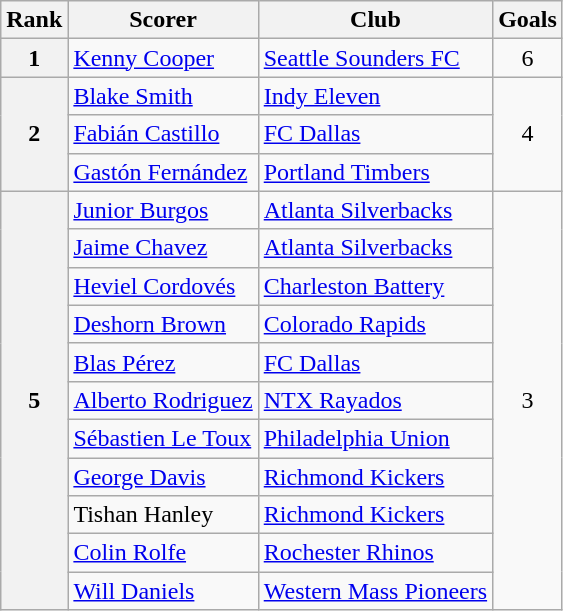<table class="wikitable" style="text-align:center">
<tr>
<th>Rank</th>
<th>Scorer</th>
<th>Club</th>
<th>Goals</th>
</tr>
<tr>
<th rowspan=1>1</th>
<td align=left> <a href='#'>Kenny Cooper</a></td>
<td align=left><a href='#'>Seattle Sounders FC</a></td>
<td>6</td>
</tr>
<tr>
<th rowspan=3>2</th>
<td align=left> <a href='#'>Blake Smith</a></td>
<td align=left><a href='#'>Indy Eleven</a></td>
<td rowspan ="3">4</td>
</tr>
<tr>
<td align=left> <a href='#'>Fabián Castillo</a></td>
<td align=left><a href='#'>FC Dallas</a></td>
</tr>
<tr>
<td align=left> <a href='#'>Gastón Fernández</a></td>
<td align=left><a href='#'>Portland Timbers</a></td>
</tr>
<tr>
<th rowspan=11>5</th>
<td align=left> <a href='#'>Junior Burgos</a></td>
<td align=left><a href='#'>Atlanta Silverbacks</a></td>
<td rowspan ="11">3</td>
</tr>
<tr>
<td align=left> <a href='#'>Jaime Chavez</a></td>
<td align=left><a href='#'>Atlanta Silverbacks</a></td>
</tr>
<tr>
<td align=left> <a href='#'>Heviel Cordovés</a></td>
<td align=left><a href='#'>Charleston Battery</a></td>
</tr>
<tr>
<td align=left> <a href='#'>Deshorn Brown</a></td>
<td align=left><a href='#'>Colorado Rapids</a></td>
</tr>
<tr>
<td align=left> <a href='#'>Blas Pérez</a></td>
<td align=left><a href='#'>FC Dallas</a></td>
</tr>
<tr>
<td align=left> <a href='#'>Alberto Rodriguez</a></td>
<td align=left><a href='#'>NTX Rayados</a></td>
</tr>
<tr>
<td align=left> <a href='#'>Sébastien Le Toux</a></td>
<td align=left><a href='#'>Philadelphia Union</a></td>
</tr>
<tr>
<td align=left> <a href='#'>George Davis</a></td>
<td align=left><a href='#'>Richmond Kickers</a></td>
</tr>
<tr>
<td align=left> Tishan Hanley</td>
<td align=left><a href='#'>Richmond Kickers</a></td>
</tr>
<tr>
<td align=left> <a href='#'>Colin Rolfe</a></td>
<td align=left><a href='#'>Rochester Rhinos</a></td>
</tr>
<tr>
<td align=left> <a href='#'>Will Daniels</a></td>
<td align=left><a href='#'>Western Mass Pioneers</a></td>
</tr>
</table>
